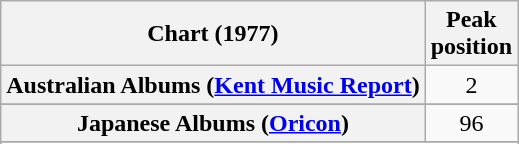<table class="wikitable sortable plainrowheaders">
<tr>
<th scope="col">Chart (1977)</th>
<th scope="col">Peak<br>position</th>
</tr>
<tr>
<th scope="row">Australian Albums (<a href='#'>Kent Music Report</a>)</th>
<td style="text-align:center;">2</td>
</tr>
<tr>
</tr>
<tr>
</tr>
<tr>
<th scope="row">Japanese Albums (<a href='#'>Oricon</a>)</th>
<td style="text-align:center;">96</td>
</tr>
<tr>
</tr>
<tr>
</tr>
<tr>
</tr>
<tr>
</tr>
<tr>
</tr>
</table>
